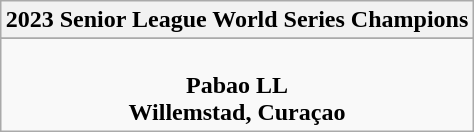<table class="wikitable" style="text-align: center; margin: 0 auto;">
<tr>
<th>2023 Senior League World Series Champions</th>
</tr>
<tr>
</tr>
<tr>
<td><br><strong>Pabao LL</strong><br> <strong>Willemstad, Curaçao</strong></td>
</tr>
</table>
